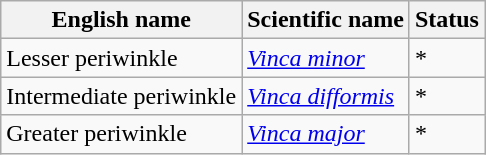<table class="wikitable" |>
<tr>
<th>English name</th>
<th>Scientific name</th>
<th>Status</th>
</tr>
<tr>
<td>Lesser periwinkle</td>
<td><em><a href='#'>Vinca minor</a></em></td>
<td>*</td>
</tr>
<tr>
<td>Intermediate periwinkle</td>
<td><em><a href='#'>Vinca difformis</a></em></td>
<td>*</td>
</tr>
<tr>
<td>Greater periwinkle</td>
<td><em><a href='#'>Vinca major</a></em></td>
<td>*</td>
</tr>
</table>
